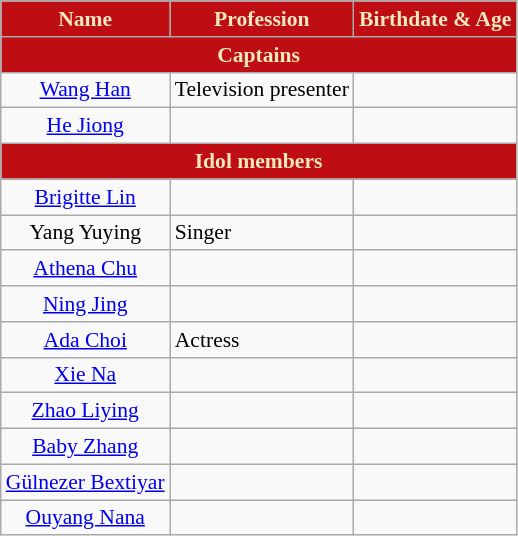<table class="wikitable" style="font-size:90%;">
<tr style="background:#BE0D13; color:#F4E8BE; font-weight:bold; text-align:center;">
<td>Name</td>
<td>Profession</td>
<td>Birthdate & Age</td>
</tr>
<tr style="background:#BE0D13; color:#F4E8BE; font-weight:bold; text-align:center;">
<td colspan=3>Captains</td>
</tr>
<tr>
<td align=center><a href='#'>Wang Han</a></td>
<td>Television presenter</td>
<td></td>
</tr>
<tr>
<td align=center><a href='#'>He Jiong</a></td>
<td></td>
<td></td>
</tr>
<tr style="background:#BE0D13; color:#F4E8BE; font-weight:bold; text-align:center;">
<td colspan=3>Idol members</td>
</tr>
<tr>
<td align=center><a href='#'>Brigitte Lin</a></td>
<td></td>
<td></td>
</tr>
<tr>
<td align=center>Yang Yuying</td>
<td>Singer</td>
<td></td>
</tr>
<tr>
<td align=center><a href='#'>Athena Chu</a></td>
<td></td>
<td></td>
</tr>
<tr>
<td align=center><a href='#'>Ning Jing</a></td>
<td></td>
<td></td>
</tr>
<tr>
<td align=center><a href='#'>Ada Choi</a></td>
<td>Actress</td>
<td></td>
</tr>
<tr>
<td align=center><a href='#'>Xie Na</a></td>
<td></td>
<td></td>
</tr>
<tr>
<td align=center><a href='#'>Zhao Liying</a></td>
<td></td>
<td></td>
</tr>
<tr>
<td align=center><a href='#'>Baby Zhang</a></td>
<td></td>
<td></td>
</tr>
<tr>
<td align=center><a href='#'>Gülnezer Bextiyar</a></td>
<td></td>
<td></td>
</tr>
<tr>
<td align=center><a href='#'>Ouyang Nana</a></td>
<td></td>
<td></td>
</tr>
</table>
